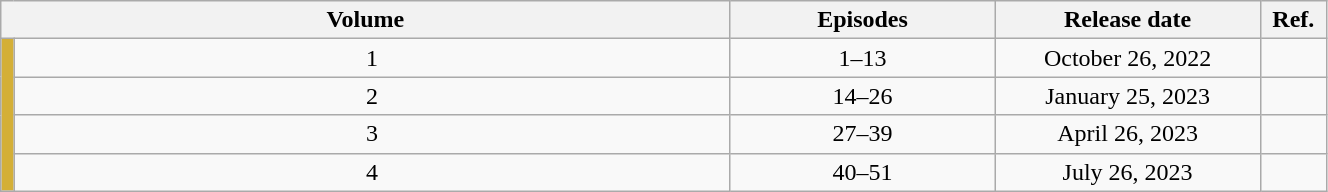<table class="wikitable" style="text-align: center; width: 70%;">
<tr>
<th colspan="2">Volume</th>
<th width="20%">Episodes</th>
<th width="20%">Release date</th>
<th width="5%">Ref.</th>
</tr>
<tr>
<td rowspan="4" width="1%" style="background: #D4AF37;"></td>
<td>1</td>
<td>1–13</td>
<td>October 26, 2022</td>
<td></td>
</tr>
<tr>
<td>2</td>
<td>14–26</td>
<td>January 25, 2023</td>
<td></td>
</tr>
<tr>
<td>3</td>
<td>27–39</td>
<td>April 26, 2023</td>
<td></td>
</tr>
<tr>
<td>4</td>
<td>40–51</td>
<td>July 26, 2023</td>
<td></td>
</tr>
</table>
